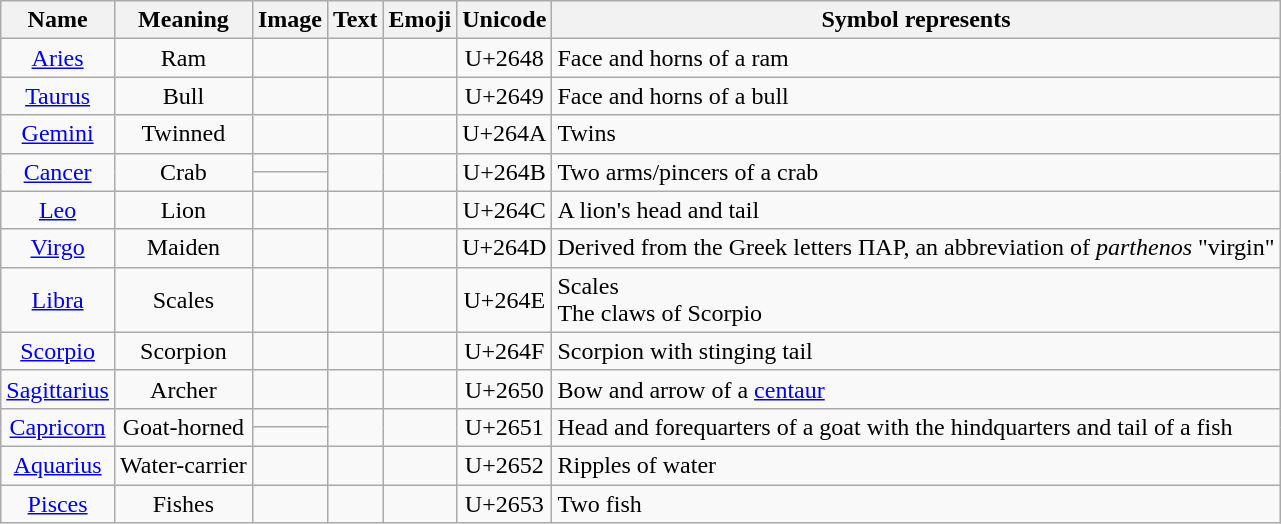<table class="wikitable skin-invert-image" style="text-align:center">
<tr>
<th>Name</th>
<th>Meaning</th>
<th>Image</th>
<th>Text</th>
<th>Emoji</th>
<th>Unicode</th>
<th>Symbol represents</th>
</tr>
<tr>
<td><a href='#'>Aries</a></td>
<td>Ram</td>
<td></td>
<td></td>
<td></td>
<td>U+2648</td>
<td style="text-align: left;">Face and horns of a ram</td>
</tr>
<tr>
<td><a href='#'>Taurus</a></td>
<td>Bull</td>
<td></td>
<td></td>
<td></td>
<td>U+2649</td>
<td style="text-align: left;">Face and horns of a bull</td>
</tr>
<tr>
<td><a href='#'>Gemini</a></td>
<td>Twinned</td>
<td></td>
<td></td>
<td></td>
<td>U+264A</td>
<td style="text-align: left;">Twins</td>
</tr>
<tr>
<td rowspan="2"><a href='#'>Cancer</a></td>
<td rowspan="2">Crab</td>
<td></td>
<td rowspan="2"></td>
<td rowspan="2"></td>
<td rowspan="2">U+264B</td>
<td rowspan="2" style="text-align: left;">Two arms/pincers of a crab</td>
</tr>
<tr>
<td></td>
</tr>
<tr>
<td><a href='#'>Leo</a></td>
<td>Lion</td>
<td></td>
<td></td>
<td></td>
<td>U+264C</td>
<td style="text-align: left;">A lion's head and tail</td>
</tr>
<tr>
<td><a href='#'>Virgo</a></td>
<td>Maiden</td>
<td></td>
<td></td>
<td></td>
<td>U+264D</td>
<td style="text-align: left;">Derived from the Greek letters ΠΑΡ, an abbreviation of <em>parthenos</em> "virgin"</td>
</tr>
<tr>
<td><a href='#'>Libra</a></td>
<td>Scales</td>
<td></td>
<td></td>
<td></td>
<td>U+264E</td>
<td style="text-align: left;">Scales <br>The claws of Scorpio</td>
</tr>
<tr>
<td><a href='#'>Scorpio</a></td>
<td>Scorpion</td>
<td></td>
<td></td>
<td></td>
<td>U+264F</td>
<td style="text-align: left;">Scorpion with stinging tail</td>
</tr>
<tr>
<td><a href='#'>Sagittarius</a></td>
<td>Archer</td>
<td></td>
<td></td>
<td></td>
<td>U+2650</td>
<td style="text-align: left;">Bow and arrow of a <a href='#'>centaur</a></td>
</tr>
<tr>
<td rowspan="2"><a href='#'>Capricorn</a></td>
<td rowspan="2">Goat-horned</td>
<td></td>
<td rowspan="2"></td>
<td rowspan="2"></td>
<td rowspan="2">U+2651</td>
<td rowspan="2" style="text-align: left;">Head and forequarters of a goat with the hindquarters and tail of a fish</td>
</tr>
<tr>
<td></td>
</tr>
<tr>
<td><a href='#'>Aquarius</a></td>
<td>Water-carrier</td>
<td></td>
<td></td>
<td></td>
<td>U+2652</td>
<td style="text-align: left;">Ripples of water</td>
</tr>
<tr>
<td><a href='#'>Pisces</a></td>
<td>Fishes</td>
<td></td>
<td></td>
<td></td>
<td>U+2653</td>
<td style="text-align: left;">Two fish</td>
</tr>
</table>
